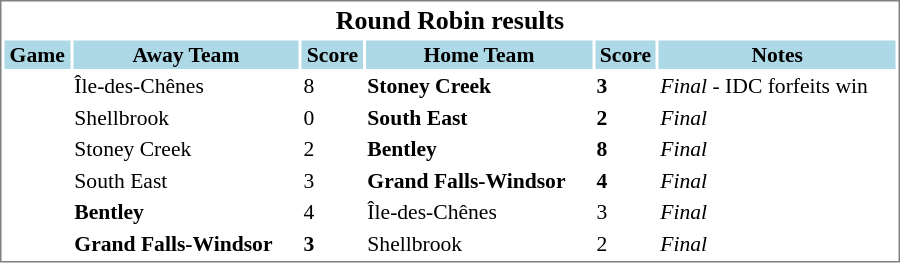<table cellpadding="0">
<tr align="left" style="vertical-align: top">
<td></td>
<td><br><table cellpadding="1" width="600px" style="font-size: 90%; border: 1px solid gray;">
<tr align="center" style="font-size: larger;">
<td colspan=6><strong>Round Robin results</strong></td>
</tr>
<tr style="background:lightblue;">
<th style=>Game</th>
<th style= width="155">Away Team</th>
<th style=>Score</th>
<th style= width="155">Home Team</th>
<th style=>Score</th>
<th style=>Notes</th>
</tr>
<tr>
<td></td>
<td>Île-des-Chênes</td>
<td>8</td>
<td><strong>Stoney Creek</strong></td>
<td><strong>3</strong></td>
<td><em>Final</em> - IDC forfeits win</td>
</tr>
<tr>
<td></td>
<td>Shellbrook</td>
<td>0</td>
<td><strong>South East</strong></td>
<td><strong>2</strong></td>
<td><em>Final</em></td>
</tr>
<tr>
<td></td>
<td>Stoney Creek</td>
<td>2</td>
<td><strong>Bentley</strong></td>
<td><strong>8</strong></td>
<td><em>Final</em></td>
</tr>
<tr>
<td></td>
<td>South East</td>
<td>3</td>
<td><strong>Grand Falls-Windsor</strong></td>
<td><strong>4</strong></td>
<td><em>Final</em></td>
</tr>
<tr>
<td></td>
<td><strong>Bentley</strong></td>
<td>4</td>
<td>Île-des-Chênes</td>
<td>3</td>
<td><em>Final</em></td>
</tr>
<tr>
<td></td>
<td><strong>Grand Falls-Windsor</strong></td>
<td><strong>3</strong></td>
<td>Shellbrook</td>
<td>2</td>
<td><em>Final<strong></td>
</tr>
</table>
</td>
</tr>
</table>
